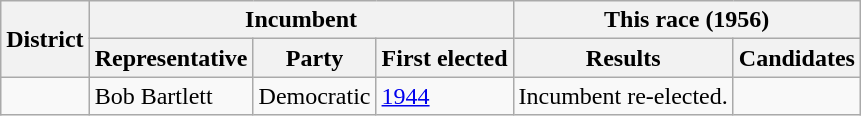<table class=wikitable>
<tr>
<th rowspan=2>District</th>
<th colspan=3>Incumbent</th>
<th colspan=2>This race (1956)</th>
</tr>
<tr>
<th>Representative</th>
<th>Party</th>
<th>First elected</th>
<th>Results</th>
<th>Candidates</th>
</tr>
<tr>
<td></td>
<td>Bob Bartlett</td>
<td>Democratic</td>
<td><a href='#'>1944</a></td>
<td>Incumbent re-elected.</td>
<td nowrap></td>
</tr>
</table>
